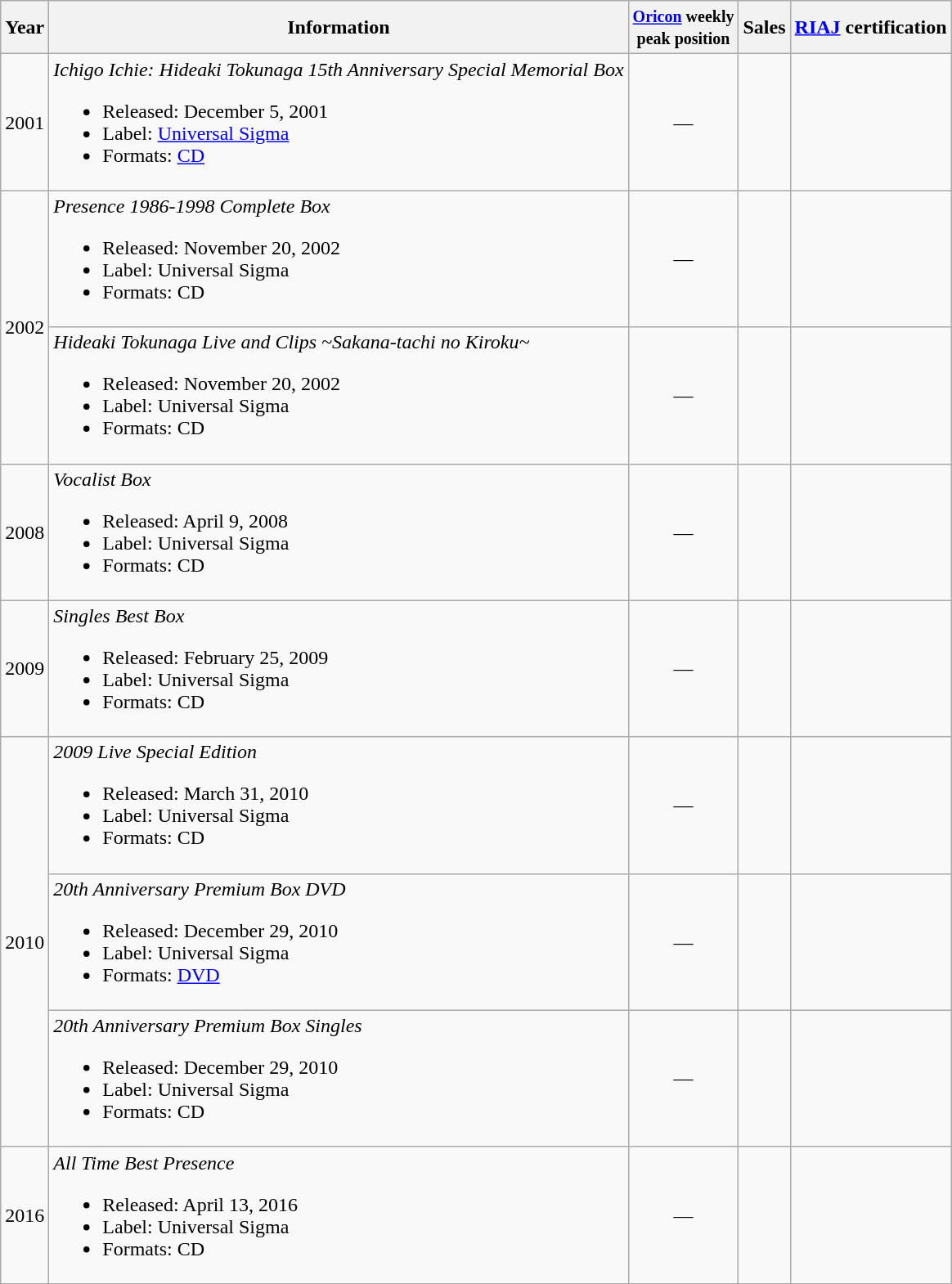<table class="wikitable">
<tr>
<th>Year</th>
<th>Information</th>
<th><small><a href='#'>Oricon</a> weekly<br>peak position</small></th>
<th>Sales<br></th>
<th><a href='#'>RIAJ</a> certification</th>
</tr>
<tr>
<td>2001</td>
<td><em>Ichigo Ichie: Hideaki Tokunaga 15th Anniversary Special Memorial Box</em><br><ul><li>Released: December 5, 2001</li><li>Label: <a href='#'>Universal Sigma</a></li><li>Formats: <a href='#'>CD</a></li></ul></td>
<td style="text-align:center;">—</td>
<td align="left"></td>
<td align="left"></td>
</tr>
<tr>
<td rowspan="2">2002</td>
<td><em>Presence 1986-1998 Complete Box</em><br><ul><li>Released: November 20, 2002</li><li>Label: Universal Sigma</li><li>Formats: CD</li></ul></td>
<td style="text-align:center;">—</td>
<td align="left"></td>
<td align="left"></td>
</tr>
<tr>
<td><em>Hideaki Tokunaga Live and Clips ~Sakana-tachi no Kiroku~</em><br><ul><li>Released: November 20, 2002</li><li>Label: Universal Sigma</li><li>Formats: CD</li></ul></td>
<td style="text-align:center;">—</td>
<td align="left"></td>
<td align="left"></td>
</tr>
<tr>
<td>2008</td>
<td><em>Vocalist Box</em><br><ul><li>Released: April 9, 2008</li><li>Label: Universal Sigma</li><li>Formats: CD</li></ul></td>
<td style="text-align:center;">—</td>
<td align="left"></td>
<td align="left"></td>
</tr>
<tr>
<td>2009</td>
<td><em>Singles Best Box</em><br><ul><li>Released: February 25, 2009</li><li>Label: Universal Sigma</li><li>Formats: CD</li></ul></td>
<td style="text-align:center;">—</td>
<td align="left"></td>
<td align="left"></td>
</tr>
<tr>
<td rowspan="3">2010</td>
<td><em>2009 Live Special Edition</em><br><ul><li>Released: March 31, 2010</li><li>Label: Universal Sigma</li><li>Formats: CD</li></ul></td>
<td style="text-align:center;">—</td>
<td align="left"></td>
<td align="left"></td>
</tr>
<tr>
<td><em>20th Anniversary Premium Box DVD</em><br><ul><li>Released: December 29, 2010</li><li>Label: Universal Sigma</li><li>Formats: <a href='#'>DVD</a></li></ul></td>
<td style="text-align:center;">—</td>
<td align="left"></td>
<td align="left"></td>
</tr>
<tr>
<td><em>20th Anniversary Premium Box Singles</em><br><ul><li>Released: December 29, 2010</li><li>Label: Universal Sigma</li><li>Formats: CD</li></ul></td>
<td style="text-align:center;">—</td>
<td align="left"></td>
<td align="left"></td>
</tr>
<tr>
<td>2016</td>
<td><em>All Time Best Presence</em><br><ul><li>Released: April 13, 2016</li><li>Label: Universal Sigma</li><li>Formats: CD</li></ul></td>
<td style="text-align:center;">—</td>
<td align="left"></td>
<td align="left"></td>
</tr>
</table>
